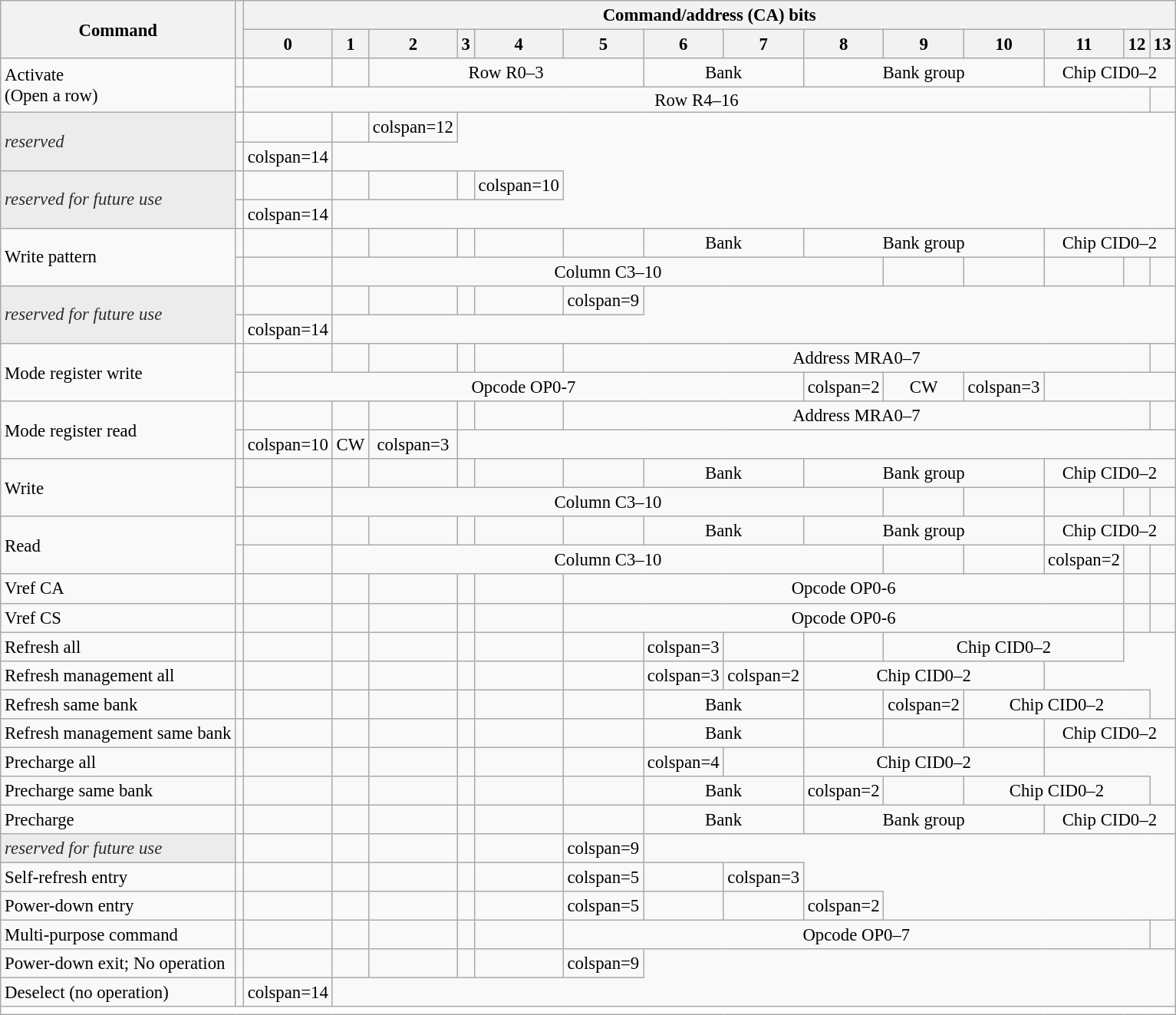<table class="wikitable plainrowheaders" style= "text-align: center; font-size: 95%;">
<tr>
<th rowspan=2>Command</th>
<th rowspan=2></th>
<th colspan=14>Command/address (CA) bits</th>
</tr>
<tr>
<th>0</th>
<th>1</th>
<th>2</th>
<th>3</th>
<th>4</th>
<th>5</th>
<th>6</th>
<th>7</th>
<th>8</th>
<th>9</th>
<th>10</th>
<th>11</th>
<th>12</th>
<th>13</th>
</tr>
<tr>
<td style="text-align:left;" rowspan=2>Activate <br>(Open a row)</td>
<td></td>
<td></td>
<td></td>
<td colspan=4>Row R0–3</td>
<td colspan=2>Bank</td>
<td colspan=3>Bank group</td>
<td colspan=3>Chip CID0–2</td>
</tr>
<tr style="line-height:100%">
<td></td>
<td colspan=13>Row R4–16</td>
<td></td>
</tr>
<tr>
<td style="text-align:left; background: #ececec; color: #2C2C2C;" rowspan=2><em>reserved</em></td>
<td></td>
<td></td>
<td></td>
<td>colspan=12 </td>
</tr>
<tr>
<td></td>
<td>colspan=14 </td>
</tr>
<tr>
<td style="text-align:left; background: #ececec; color: #2C2C2C;" rowspan=2><em>reserved for future use</em></td>
<td></td>
<td></td>
<td></td>
<td></td>
<td></td>
<td>colspan=10 </td>
</tr>
<tr>
<td></td>
<td>colspan=14 </td>
</tr>
<tr>
<td style="text-align:left;" rowspan=2>Write pattern</td>
<td></td>
<td></td>
<td></td>
<td></td>
<td></td>
<td></td>
<td></td>
<td colspan=2>Bank</td>
<td colspan=3>Bank group</td>
<td colspan=3>Chip CID0–2</td>
</tr>
<tr>
<td></td>
<td></td>
<td colspan=8>Column C3–10</td>
<td></td>
<td></td>
<td></td>
<td></td>
<td></td>
</tr>
<tr>
<td style="text-align:left; background: #ececec; color: #2C2C2C;" rowspan=2><em>reserved for future use</em></td>
<td></td>
<td></td>
<td></td>
<td></td>
<td></td>
<td></td>
<td>colspan=9 </td>
</tr>
<tr>
<td></td>
<td>colspan=14 </td>
</tr>
<tr>
<td style="text-align:left;" rowspan=2>Mode register write</td>
<td></td>
<td></td>
<td></td>
<td></td>
<td></td>
<td></td>
<td colspan=8>Address MRA0–7</td>
<td></td>
</tr>
<tr>
<td></td>
<td colspan=8>Opcode OP0-7</td>
<td>colspan=2 </td>
<td>CW</td>
<td>colspan=3 </td>
</tr>
<tr>
<td style="text-align:left;" rowspan=2>Mode register read</td>
<td></td>
<td></td>
<td></td>
<td></td>
<td></td>
<td></td>
<td colspan=8>Address MRA0–7</td>
<td></td>
</tr>
<tr>
<td></td>
<td>colspan=10 </td>
<td>CW</td>
<td>colspan=3 </td>
</tr>
<tr>
<td style="text-align:left;" rowspan=2>Write</td>
<td></td>
<td></td>
<td></td>
<td></td>
<td></td>
<td></td>
<td></td>
<td colspan=2>Bank</td>
<td colspan=3>Bank group</td>
<td colspan=3>Chip CID0–2</td>
</tr>
<tr>
<td></td>
<td></td>
<td colspan=8>Column C3–10</td>
<td></td>
<td></td>
<td></td>
<td></td>
<td></td>
</tr>
<tr>
<td style="text-align:left;" rowspan=2>Read</td>
<td></td>
<td></td>
<td></td>
<td></td>
<td></td>
<td></td>
<td></td>
<td colspan=2>Bank</td>
<td colspan=3>Bank group</td>
<td colspan=3>Chip CID0–2</td>
</tr>
<tr>
<td></td>
<td></td>
<td colspan=8>Column C3–10</td>
<td></td>
<td></td>
<td>colspan=2 </td>
<td></td>
</tr>
<tr>
<td style="text-align:left;">Vref CA</td>
<td></td>
<td></td>
<td></td>
<td></td>
<td></td>
<td></td>
<td colspan=7>Opcode OP0-6</td>
<td></td>
<td></td>
</tr>
<tr>
<td style="text-align:left;">Vref CS</td>
<td></td>
<td></td>
<td></td>
<td></td>
<td></td>
<td></td>
<td colspan=7>Opcode OP0-6</td>
<td></td>
<td></td>
</tr>
<tr>
<td style="text-align:left;">Refresh all</td>
<td></td>
<td></td>
<td></td>
<td></td>
<td></td>
<td></td>
<td></td>
<td>colspan=3 </td>
<td></td>
<td></td>
<td colspan=3>Chip CID0–2</td>
</tr>
<tr>
<td style="text-align:left;">Refresh management all</td>
<td></td>
<td></td>
<td></td>
<td></td>
<td></td>
<td></td>
<td></td>
<td>colspan=3 </td>
<td>colspan=2 </td>
<td colspan=3>Chip CID0–2</td>
</tr>
<tr>
<td style="text-align:left;">Refresh same bank</td>
<td></td>
<td></td>
<td></td>
<td></td>
<td></td>
<td></td>
<td></td>
<td colspan=2>Bank</td>
<td></td>
<td>colspan=2 </td>
<td colspan=3>Chip CID0–2</td>
</tr>
<tr>
<td style="text-align:left;">Refresh management same bank</td>
<td></td>
<td></td>
<td></td>
<td></td>
<td></td>
<td></td>
<td></td>
<td colspan=2>Bank</td>
<td></td>
<td></td>
<td></td>
<td colspan=3>Chip CID0–2</td>
</tr>
<tr>
<td style="text-align:left;">Precharge all</td>
<td></td>
<td></td>
<td></td>
<td></td>
<td></td>
<td></td>
<td></td>
<td>colspan=4 </td>
<td></td>
<td colspan=3>Chip CID0–2</td>
</tr>
<tr>
<td style="text-align:left;">Precharge same bank</td>
<td></td>
<td></td>
<td></td>
<td></td>
<td></td>
<td></td>
<td></td>
<td colspan=2>Bank</td>
<td>colspan=2 </td>
<td></td>
<td colspan=3>Chip CID0–2</td>
</tr>
<tr>
<td style="text-align:left;">Precharge</td>
<td></td>
<td></td>
<td></td>
<td></td>
<td></td>
<td></td>
<td></td>
<td colspan=2>Bank</td>
<td colspan=3>Bank group</td>
<td colspan=3>Chip CID0–2</td>
</tr>
<tr>
<td style="text-align:left; background: #ececec; color: #2C2C2C;"><em>reserved for future use</em></td>
<td></td>
<td></td>
<td></td>
<td></td>
<td></td>
<td></td>
<td>colspan=9 </td>
</tr>
<tr>
<td style="text-align:left;">Self-refresh entry</td>
<td></td>
<td></td>
<td></td>
<td></td>
<td></td>
<td></td>
<td>colspan=5 </td>
<td></td>
<td>colspan=3 </td>
</tr>
<tr>
<td style="text-align:left;">Power-down entry</td>
<td></td>
<td></td>
<td></td>
<td></td>
<td></td>
<td></td>
<td>colspan=5 </td>
<td></td>
<td></td>
<td>colspan=2 </td>
</tr>
<tr>
<td style="text-align:left;">Multi-purpose command</td>
<td></td>
<td></td>
<td></td>
<td></td>
<td></td>
<td></td>
<td colspan=8>Opcode OP0–7</td>
<td></td>
</tr>
<tr>
<td style="text-align:left;">Power-down exit; No operation</td>
<td></td>
<td></td>
<td></td>
<td></td>
<td></td>
<td></td>
<td>colspan=9 </td>
</tr>
<tr>
<td style="text-align:left;">Deselect (no operation)</td>
<td></td>
<td>colspan=14 </td>
</tr>
<tr>
<td colspan=16 style="background-color:#FFF;"><small></small></td>
</tr>
</table>
